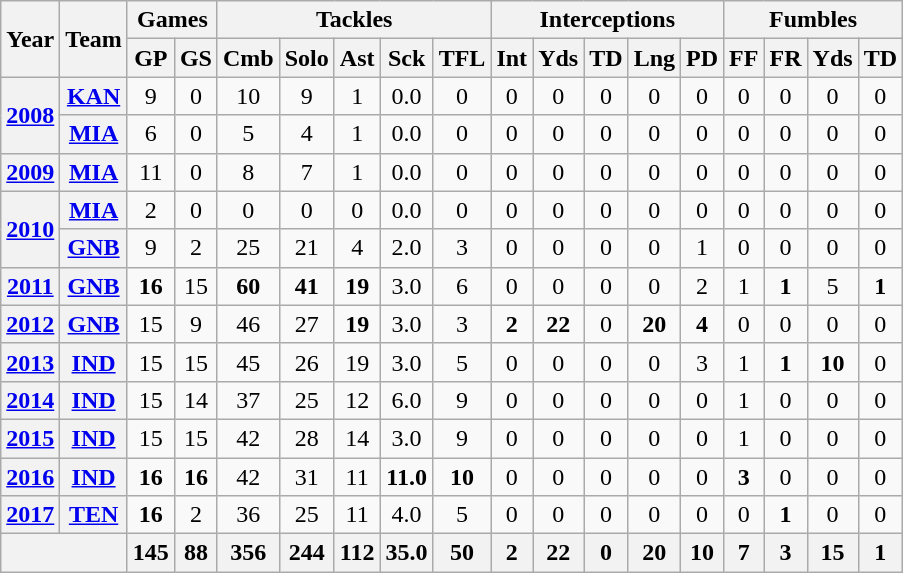<table class="wikitable" style="text-align:center">
<tr>
<th rowspan="2">Year</th>
<th rowspan="2">Team</th>
<th colspan="2">Games</th>
<th colspan="5">Tackles</th>
<th colspan="5">Interceptions</th>
<th colspan="4">Fumbles</th>
</tr>
<tr>
<th>GP</th>
<th>GS</th>
<th>Cmb</th>
<th>Solo</th>
<th>Ast</th>
<th>Sck</th>
<th>TFL</th>
<th>Int</th>
<th>Yds</th>
<th>TD</th>
<th>Lng</th>
<th>PD</th>
<th>FF</th>
<th>FR</th>
<th>Yds</th>
<th>TD</th>
</tr>
<tr>
<th rowspan="2"><a href='#'>2008</a></th>
<th><a href='#'>KAN</a></th>
<td>9</td>
<td>0</td>
<td>10</td>
<td>9</td>
<td>1</td>
<td>0.0</td>
<td>0</td>
<td>0</td>
<td>0</td>
<td>0</td>
<td>0</td>
<td>0</td>
<td>0</td>
<td>0</td>
<td>0</td>
<td>0</td>
</tr>
<tr>
<th><a href='#'>MIA</a></th>
<td>6</td>
<td>0</td>
<td>5</td>
<td>4</td>
<td>1</td>
<td>0.0</td>
<td>0</td>
<td>0</td>
<td>0</td>
<td>0</td>
<td>0</td>
<td>0</td>
<td>0</td>
<td>0</td>
<td>0</td>
<td>0</td>
</tr>
<tr>
<th><a href='#'>2009</a></th>
<th><a href='#'>MIA</a></th>
<td>11</td>
<td>0</td>
<td>8</td>
<td>7</td>
<td>1</td>
<td>0.0</td>
<td>0</td>
<td>0</td>
<td>0</td>
<td>0</td>
<td>0</td>
<td>0</td>
<td>0</td>
<td>0</td>
<td>0</td>
<td>0</td>
</tr>
<tr>
<th rowspan="2"><a href='#'>2010</a></th>
<th><a href='#'>MIA</a></th>
<td>2</td>
<td>0</td>
<td>0</td>
<td>0</td>
<td>0</td>
<td>0.0</td>
<td>0</td>
<td>0</td>
<td>0</td>
<td>0</td>
<td>0</td>
<td>0</td>
<td>0</td>
<td>0</td>
<td>0</td>
<td>0</td>
</tr>
<tr>
<th><a href='#'>GNB</a></th>
<td>9</td>
<td>2</td>
<td>25</td>
<td>21</td>
<td>4</td>
<td>2.0</td>
<td>3</td>
<td>0</td>
<td>0</td>
<td>0</td>
<td>0</td>
<td>1</td>
<td>0</td>
<td>0</td>
<td>0</td>
<td>0</td>
</tr>
<tr>
<th><a href='#'>2011</a></th>
<th><a href='#'>GNB</a></th>
<td><strong>16</strong></td>
<td>15</td>
<td><strong>60</strong></td>
<td><strong>41</strong></td>
<td><strong>19</strong></td>
<td>3.0</td>
<td>6</td>
<td>0</td>
<td>0</td>
<td>0</td>
<td>0</td>
<td>2</td>
<td>1</td>
<td><strong>1</strong></td>
<td>5</td>
<td><strong>1</strong></td>
</tr>
<tr>
<th><a href='#'>2012</a></th>
<th><a href='#'>GNB</a></th>
<td>15</td>
<td>9</td>
<td>46</td>
<td>27</td>
<td><strong>19</strong></td>
<td>3.0</td>
<td>3</td>
<td><strong>2</strong></td>
<td><strong>22</strong></td>
<td>0</td>
<td><strong>20</strong></td>
<td><strong>4</strong></td>
<td>0</td>
<td>0</td>
<td>0</td>
<td>0</td>
</tr>
<tr>
<th><a href='#'>2013</a></th>
<th><a href='#'>IND</a></th>
<td>15</td>
<td>15</td>
<td>45</td>
<td>26</td>
<td>19</td>
<td>3.0</td>
<td>5</td>
<td>0</td>
<td>0</td>
<td>0</td>
<td>0</td>
<td>3</td>
<td>1</td>
<td><strong>1</strong></td>
<td><strong>10</strong></td>
<td>0</td>
</tr>
<tr>
<th><a href='#'>2014</a></th>
<th><a href='#'>IND</a></th>
<td>15</td>
<td>14</td>
<td>37</td>
<td>25</td>
<td>12</td>
<td>6.0</td>
<td>9</td>
<td>0</td>
<td>0</td>
<td>0</td>
<td>0</td>
<td>0</td>
<td>1</td>
<td>0</td>
<td>0</td>
<td>0</td>
</tr>
<tr>
<th><a href='#'>2015</a></th>
<th><a href='#'>IND</a></th>
<td>15</td>
<td>15</td>
<td>42</td>
<td>28</td>
<td>14</td>
<td>3.0</td>
<td>9</td>
<td>0</td>
<td>0</td>
<td>0</td>
<td>0</td>
<td>0</td>
<td>1</td>
<td>0</td>
<td>0</td>
<td>0</td>
</tr>
<tr>
<th><a href='#'>2016</a></th>
<th><a href='#'>IND</a></th>
<td><strong>16</strong></td>
<td><strong>16</strong></td>
<td>42</td>
<td>31</td>
<td>11</td>
<td><strong>11.0</strong></td>
<td><strong>10</strong></td>
<td>0</td>
<td>0</td>
<td>0</td>
<td>0</td>
<td>0</td>
<td><strong>3</strong></td>
<td>0</td>
<td>0</td>
<td>0</td>
</tr>
<tr>
<th><a href='#'>2017</a></th>
<th><a href='#'>TEN</a></th>
<td><strong>16</strong></td>
<td>2</td>
<td>36</td>
<td>25</td>
<td>11</td>
<td>4.0</td>
<td>5</td>
<td>0</td>
<td>0</td>
<td>0</td>
<td>0</td>
<td>0</td>
<td>0</td>
<td><strong>1</strong></td>
<td>0</td>
<td>0</td>
</tr>
<tr>
<th colspan="2"></th>
<th>145</th>
<th>88</th>
<th>356</th>
<th>244</th>
<th>112</th>
<th>35.0</th>
<th>50</th>
<th>2</th>
<th>22</th>
<th>0</th>
<th>20</th>
<th>10</th>
<th>7</th>
<th>3</th>
<th>15</th>
<th>1</th>
</tr>
</table>
